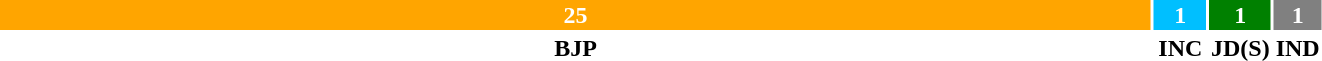<table style="width:70%; text-align:center;">
<tr style="color:white;">
<td style="background:orange; width:89.29%;"><strong>25</strong></td>
<td style="background:DeepSkyBlue; width:4%;"><strong>1</strong></td>
<td style="background:green; width:4%;"><strong>1</strong></td>
<td style="background:grey; width:2.71%;"><strong>1</strong></td>
</tr>
<tr>
<td><span><strong>BJP</strong></span></td>
<td><span><strong>INC</strong></span></td>
<td><span><strong>JD(S)</strong></span></td>
<td><span><strong>IND</strong></span></td>
</tr>
</table>
